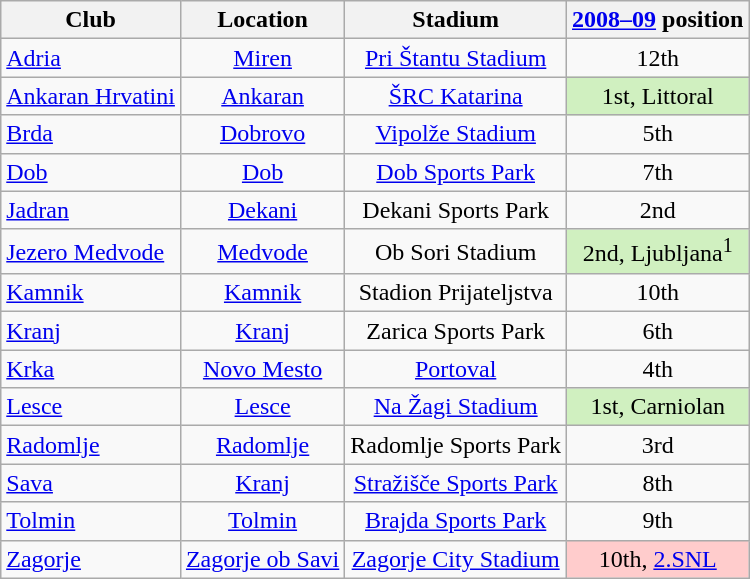<table class="wikitable" style="text-align:center;">
<tr>
<th>Club</th>
<th>Location</th>
<th>Stadium</th>
<th><a href='#'>2008–09</a> position</th>
</tr>
<tr>
<td style="text-align:left;"><a href='#'>Adria</a></td>
<td><a href='#'>Miren</a></td>
<td><a href='#'>Pri Štantu Stadium</a></td>
<td>12th</td>
</tr>
<tr>
<td style="text-align:left;"><a href='#'>Ankaran Hrvatini</a></td>
<td><a href='#'>Ankaran</a></td>
<td><a href='#'>ŠRC Katarina</a></td>
<td bgcolor="#D0F0C0">1st, Littoral</td>
</tr>
<tr>
<td style="text-align:left;"><a href='#'>Brda</a></td>
<td><a href='#'>Dobrovo</a></td>
<td><a href='#'>Vipolže Stadium</a></td>
<td>5th</td>
</tr>
<tr>
<td style="text-align:left;"><a href='#'>Dob</a></td>
<td><a href='#'>Dob</a></td>
<td><a href='#'>Dob Sports Park</a></td>
<td>7th</td>
</tr>
<tr>
<td style="text-align:left;"><a href='#'>Jadran</a></td>
<td><a href='#'>Dekani</a></td>
<td>Dekani Sports Park</td>
<td>2nd</td>
</tr>
<tr>
<td style="text-align:left;"><a href='#'>Jezero Medvode</a></td>
<td><a href='#'>Medvode</a></td>
<td>Ob Sori Stadium</td>
<td bgcolor="#D0F0C0">2nd, Ljubljana<sup>1</sup></td>
</tr>
<tr>
<td style="text-align:left;"><a href='#'>Kamnik</a></td>
<td><a href='#'>Kamnik</a></td>
<td>Stadion Prijateljstva</td>
<td>10th</td>
</tr>
<tr>
<td style="text-align:left;"><a href='#'>Kranj</a></td>
<td><a href='#'>Kranj</a></td>
<td>Zarica Sports Park</td>
<td>6th</td>
</tr>
<tr>
<td style="text-align:left;"><a href='#'>Krka</a></td>
<td><a href='#'>Novo Mesto</a></td>
<td><a href='#'>Portoval</a></td>
<td>4th</td>
</tr>
<tr>
<td style="text-align:left;"><a href='#'>Lesce</a></td>
<td><a href='#'>Lesce</a></td>
<td><a href='#'>Na Žagi Stadium</a></td>
<td bgcolor="#D0F0C0">1st, Carniolan</td>
</tr>
<tr>
<td style="text-align:left;"><a href='#'>Radomlje</a></td>
<td><a href='#'>Radomlje</a></td>
<td>Radomlje Sports Park</td>
<td>3rd</td>
</tr>
<tr>
<td style="text-align:left;"><a href='#'>Sava</a></td>
<td><a href='#'>Kranj</a></td>
<td><a href='#'>Stražišče Sports Park</a></td>
<td>8th</td>
</tr>
<tr>
<td style="text-align:left;"><a href='#'>Tolmin</a></td>
<td><a href='#'>Tolmin</a></td>
<td><a href='#'>Brajda Sports Park</a></td>
<td>9th</td>
</tr>
<tr>
<td style="text-align:left;"><a href='#'>Zagorje</a></td>
<td><a href='#'>Zagorje ob Savi</a></td>
<td><a href='#'>Zagorje City Stadium</a></td>
<td bgcolor="#FFCCCC">10th, <a href='#'>2.SNL</a></td>
</tr>
</table>
